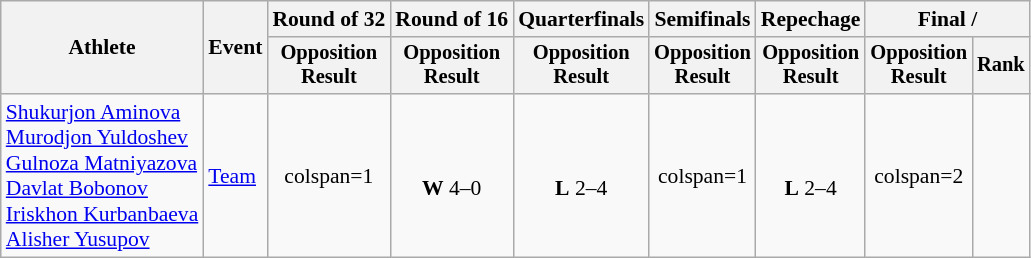<table class="wikitable" style="font-size:90%">
<tr>
<th rowspan="2">Athlete</th>
<th rowspan="2">Event</th>
<th>Round of 32</th>
<th>Round of 16</th>
<th>Quarterfinals</th>
<th>Semifinals</th>
<th>Repechage</th>
<th colspan=2>Final / </th>
</tr>
<tr style="font-size:95%">
<th>Opposition<br>Result</th>
<th>Opposition<br>Result</th>
<th>Opposition<br>Result</th>
<th>Opposition<br>Result</th>
<th>Opposition<br>Result</th>
<th>Opposition<br>Result</th>
<th>Rank</th>
</tr>
<tr align=center>
<td align=left><a href='#'>Shukurjon Aminova</a><br><a href='#'>Murodjon Yuldoshev</a><br><a href='#'>Gulnoza Matniyazova</a><br><a href='#'>Davlat Bobonov</a><br><a href='#'>Iriskhon Kurbanbaeva</a><br><a href='#'>Alisher Yusupov</a></td>
<td align=left><a href='#'>Team</a></td>
<td>colspan=1 </td>
<td><br> <strong>W</strong> 4–0</td>
<td><br> <strong>L</strong> 2–4</td>
<td>colspan=1 </td>
<td><br> <strong>L</strong> 2–4</td>
<td>colspan=2 </td>
</tr>
</table>
